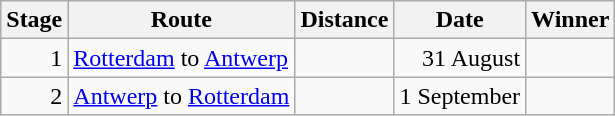<table class="wikitable">
<tr>
<th>Stage</th>
<th>Route</th>
<th>Distance</th>
<th>Date</th>
<th>Winner</th>
</tr>
<tr>
<td align=right>1</td>
<td><a href='#'>Rotterdam</a> to <a href='#'>Antwerp</a></td>
<td></td>
<td align=right>31 August</td>
<td></td>
</tr>
<tr>
<td align=right>2</td>
<td><a href='#'>Antwerp</a> to <a href='#'>Rotterdam</a></td>
<td></td>
<td align=right>1 September</td>
<td></td>
</tr>
</table>
